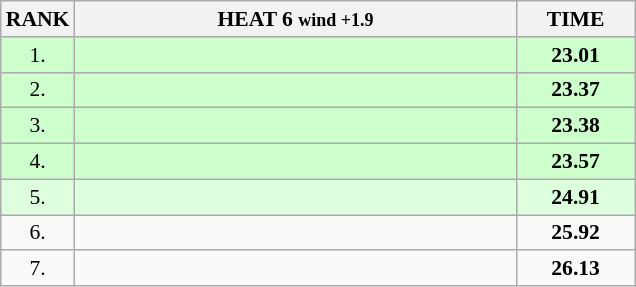<table class="wikitable" style="border-collapse: collapse; font-size: 90%;">
<tr>
<th>RANK</th>
<th style="width: 20em">HEAT 6 <small>wind +1.9</small></th>
<th style="width: 5em">TIME</th>
</tr>
<tr style="background:#ccffcc;">
<td align="center">1.</td>
<td></td>
<td align="center"><strong>23.01</strong></td>
</tr>
<tr style="background:#ccffcc;">
<td align="center">2.</td>
<td></td>
<td align="center"><strong>23.37</strong></td>
</tr>
<tr style="background:#ccffcc;">
<td align="center">3.</td>
<td></td>
<td align="center"><strong>23.38</strong></td>
</tr>
<tr style="background:#ccffcc;">
<td align="center">4.</td>
<td></td>
<td align="center"><strong>23.57</strong></td>
</tr>
<tr style="background:#ddffdd;">
<td align="center">5.</td>
<td></td>
<td align="center"><strong>24.91</strong></td>
</tr>
<tr>
<td align="center">6.</td>
<td></td>
<td align="center"><strong>25.92</strong></td>
</tr>
<tr>
<td align="center">7.</td>
<td></td>
<td align="center"><strong>26.13</strong></td>
</tr>
</table>
